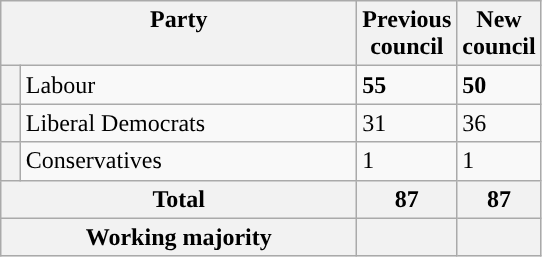<table class="wikitable">
<tr>
<th valign=top colspan="2" style="width: 230px">Party</th>
<th valign=top style="width: 30px">Previous council</th>
<th valign=top style="width: 30px">New council</th>
</tr>
<tr>
<th style="background-color: "></th>
<td>Labour</td>
<td><strong>55</strong></td>
<td><strong>50</strong></td>
</tr>
<tr>
<th style="background-color: "></th>
<td>Liberal Democrats</td>
<td>31</td>
<td>36</td>
</tr>
<tr>
<th style="background-color: "></th>
<td>Conservatives</td>
<td>1</td>
<td>1</td>
</tr>
<tr>
<th colspan=2>Total</th>
<th style="text-align: center">87</th>
<th colspan=3>87</th>
</tr>
<tr>
<th colspan=2>Working majority</th>
<th></th>
<th></th>
</tr>
</table>
